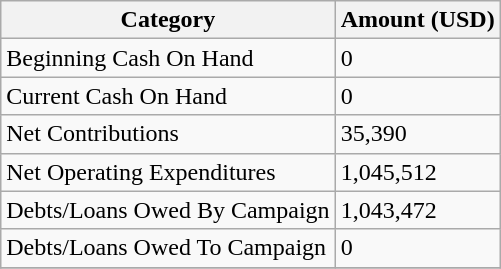<table class="wikitable sortable" border="1">
<tr>
<th scope="col">Category</th>
<th scope="col" data-sort-type="number">Amount (USD)</th>
</tr>
<tr>
<td>Beginning Cash On Hand</td>
<td>0</td>
</tr>
<tr>
<td>Current Cash On Hand</td>
<td>0</td>
</tr>
<tr>
<td>Net Contributions</td>
<td>35,390</td>
</tr>
<tr>
<td>Net Operating Expenditures</td>
<td>1,045,512</td>
</tr>
<tr>
<td>Debts/Loans Owed By Campaign</td>
<td>1,043,472</td>
</tr>
<tr>
<td>Debts/Loans Owed To Campaign</td>
<td>0</td>
</tr>
<tr>
</tr>
</table>
